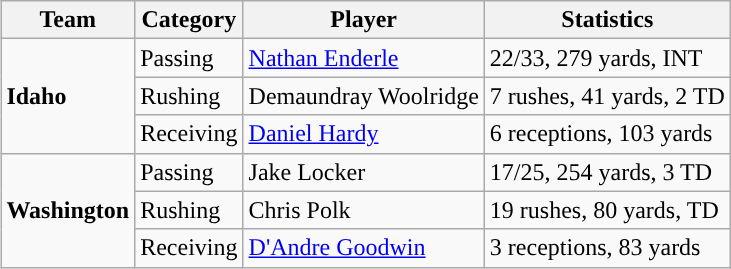<table class="wikitable" style="float: right;">
<tr>
<th>Team</th>
<th>Category</th>
<th>Player</th>
<th>Statistics</th>
</tr>
<tr>
<td rowspan=3><strong>Idaho</strong></td>
<td>Passing</td>
<td><a href='#'>Nathan Enderle</a></td>
<td>22/33, 279 yards, INT</td>
</tr>
<tr>
<td>Rushing</td>
<td>Demaundray Woolridge</td>
<td>7 rushes, 41 yards, 2 TD</td>
</tr>
<tr>
<td>Receiving</td>
<td><a href='#'>Daniel Hardy</a></td>
<td>6 receptions, 103 yards</td>
</tr>
<tr>
<td rowspan=3><strong>Washington</strong></td>
<td>Passing</td>
<td>Jake Locker</td>
<td>17/25, 254 yards, 3 TD</td>
</tr>
<tr>
<td>Rushing</td>
<td>Chris Polk</td>
<td>19 rushes, 80 yards, TD</td>
</tr>
<tr>
<td>Receiving</td>
<td><a href='#'>D'Andre Goodwin</a></td>
<td>3 receptions, 83 yards</td>
</tr>
</table>
